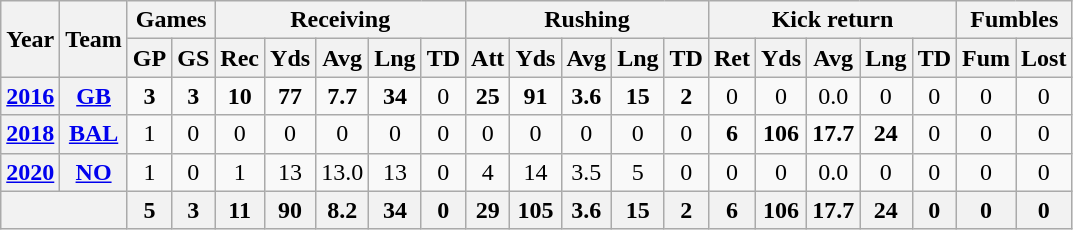<table class="wikitable" style="text-align: center;">
<tr>
<th rowspan="2">Year</th>
<th rowspan="2">Team</th>
<th colspan="2">Games</th>
<th colspan="5">Receiving</th>
<th colspan="5">Rushing</th>
<th colspan="5">Kick return</th>
<th colspan="2">Fumbles</th>
</tr>
<tr>
<th>GP</th>
<th>GS</th>
<th>Rec</th>
<th>Yds</th>
<th>Avg</th>
<th>Lng</th>
<th>TD</th>
<th>Att</th>
<th>Yds</th>
<th>Avg</th>
<th>Lng</th>
<th>TD</th>
<th>Ret</th>
<th>Yds</th>
<th>Avg</th>
<th>Lng</th>
<th>TD</th>
<th>Fum</th>
<th>Lost</th>
</tr>
<tr>
<th><a href='#'>2016</a></th>
<th><a href='#'>GB</a></th>
<td><strong>3</strong></td>
<td><strong>3</strong></td>
<td><strong>10</strong></td>
<td><strong>77</strong></td>
<td><strong>7.7</strong></td>
<td><strong>34</strong></td>
<td>0</td>
<td><strong>25</strong></td>
<td><strong>91</strong></td>
<td><strong>3.6</strong></td>
<td><strong>15</strong></td>
<td><strong>2</strong></td>
<td>0</td>
<td>0</td>
<td>0.0</td>
<td>0</td>
<td>0</td>
<td>0</td>
<td>0</td>
</tr>
<tr>
<th><a href='#'>2018</a></th>
<th><a href='#'>BAL</a></th>
<td>1</td>
<td>0</td>
<td>0</td>
<td>0</td>
<td>0</td>
<td>0</td>
<td>0</td>
<td>0</td>
<td>0</td>
<td>0</td>
<td>0</td>
<td>0</td>
<td><strong>6</strong></td>
<td><strong>106</strong></td>
<td><strong>17.7</strong></td>
<td><strong>24</strong></td>
<td>0</td>
<td>0</td>
<td>0</td>
</tr>
<tr>
<th><a href='#'>2020</a></th>
<th><a href='#'>NO</a></th>
<td>1</td>
<td>0</td>
<td>1</td>
<td>13</td>
<td>13.0</td>
<td>13</td>
<td>0</td>
<td>4</td>
<td>14</td>
<td>3.5</td>
<td>5</td>
<td>0</td>
<td>0</td>
<td>0</td>
<td>0.0</td>
<td>0</td>
<td>0</td>
<td>0</td>
<td>0</td>
</tr>
<tr>
<th colspan="2"></th>
<th>5</th>
<th>3</th>
<th>11</th>
<th>90</th>
<th>8.2</th>
<th>34</th>
<th>0</th>
<th>29</th>
<th>105</th>
<th>3.6</th>
<th>15</th>
<th>2</th>
<th>6</th>
<th>106</th>
<th>17.7</th>
<th>24</th>
<th>0</th>
<th>0</th>
<th>0</th>
</tr>
</table>
